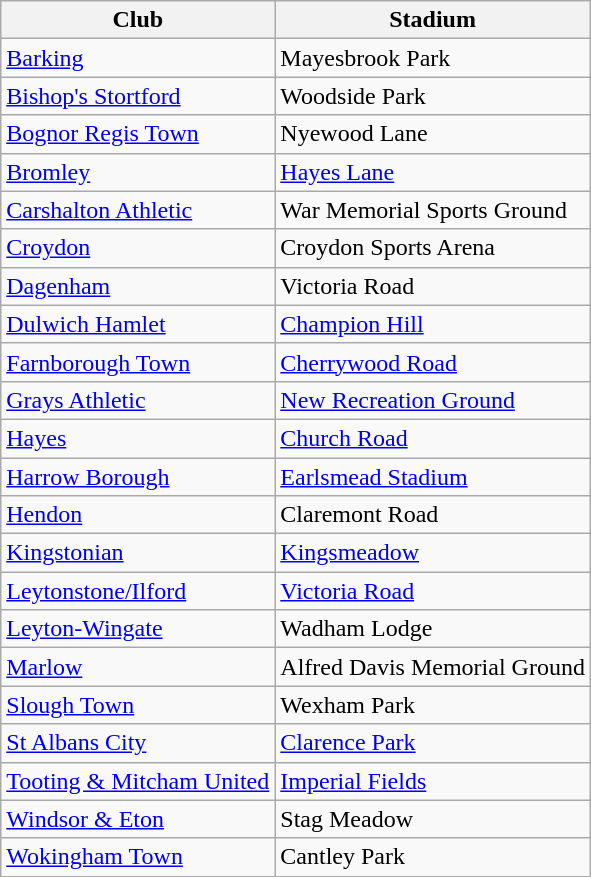<table class="wikitable sortable">
<tr>
<th>Club</th>
<th>Stadium</th>
</tr>
<tr>
<td><a href='#'>Barking</a></td>
<td>Mayesbrook Park</td>
</tr>
<tr>
<td><a href='#'>Bishop's Stortford</a></td>
<td>Woodside Park</td>
</tr>
<tr>
<td><a href='#'>Bognor Regis Town</a></td>
<td>Nyewood Lane</td>
</tr>
<tr>
<td><a href='#'>Bromley</a></td>
<td><a href='#'>Hayes Lane</a></td>
</tr>
<tr>
<td><a href='#'>Carshalton Athletic</a></td>
<td>War Memorial Sports Ground</td>
</tr>
<tr>
<td><a href='#'>Croydon</a></td>
<td>Croydon Sports Arena</td>
</tr>
<tr>
<td><a href='#'>Dagenham</a></td>
<td>Victoria Road</td>
</tr>
<tr>
<td><a href='#'>Dulwich Hamlet</a></td>
<td><a href='#'>Champion Hill</a></td>
</tr>
<tr>
<td><a href='#'>Farnborough Town</a></td>
<td><a href='#'>Cherrywood Road</a></td>
</tr>
<tr>
<td><a href='#'>Grays Athletic</a></td>
<td><a href='#'>New Recreation Ground</a></td>
</tr>
<tr>
<td><a href='#'>Hayes</a></td>
<td><a href='#'>Church Road</a></td>
</tr>
<tr>
<td><a href='#'>Harrow Borough</a></td>
<td><a href='#'>Earlsmead Stadium</a></td>
</tr>
<tr>
<td><a href='#'>Hendon</a></td>
<td>Claremont Road</td>
</tr>
<tr>
<td><a href='#'>Kingstonian</a></td>
<td><a href='#'>Kingsmeadow</a></td>
</tr>
<tr>
<td><a href='#'>Leytonstone/Ilford</a></td>
<td><a href='#'>Victoria Road</a></td>
</tr>
<tr>
<td><a href='#'>Leyton-Wingate</a></td>
<td>Wadham Lodge</td>
</tr>
<tr>
<td><a href='#'>Marlow</a></td>
<td>Alfred Davis Memorial Ground</td>
</tr>
<tr>
<td><a href='#'>Slough Town</a></td>
<td>Wexham Park</td>
</tr>
<tr>
<td><a href='#'>St Albans City</a></td>
<td><a href='#'>Clarence Park</a></td>
</tr>
<tr>
<td><a href='#'>Tooting & Mitcham United</a></td>
<td><a href='#'>Imperial Fields</a></td>
</tr>
<tr>
<td><a href='#'>Windsor & Eton</a></td>
<td>Stag Meadow</td>
</tr>
<tr>
<td><a href='#'>Wokingham Town</a></td>
<td>Cantley Park</td>
</tr>
</table>
